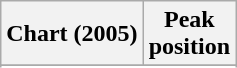<table class="wikitable sortable plainrowheaders" style="text-align:center">
<tr>
<th scope="col">Chart (2005)</th>
<th scope="col">Peak<br>position</th>
</tr>
<tr>
</tr>
<tr>
</tr>
<tr>
</tr>
<tr>
</tr>
<tr>
</tr>
<tr>
</tr>
<tr>
</tr>
<tr>
</tr>
<tr>
</tr>
<tr>
</tr>
<tr>
</tr>
<tr>
</tr>
<tr>
</tr>
</table>
